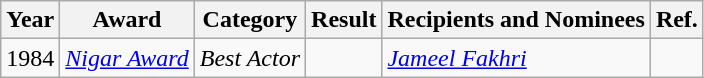<table class="wikitable">
<tr>
<th>Year</th>
<th>Award</th>
<th>Category</th>
<th>Result</th>
<th>Recipients and Nominees</th>
<th>Ref.</th>
</tr>
<tr>
<td>1984</td>
<td><em><a href='#'>Nigar Award</a></em></td>
<td><em>Best Actor</em></td>
<td></td>
<td><em><a href='#'>Jameel Fakhri</a></em></td>
<td></td>
</tr>
</table>
